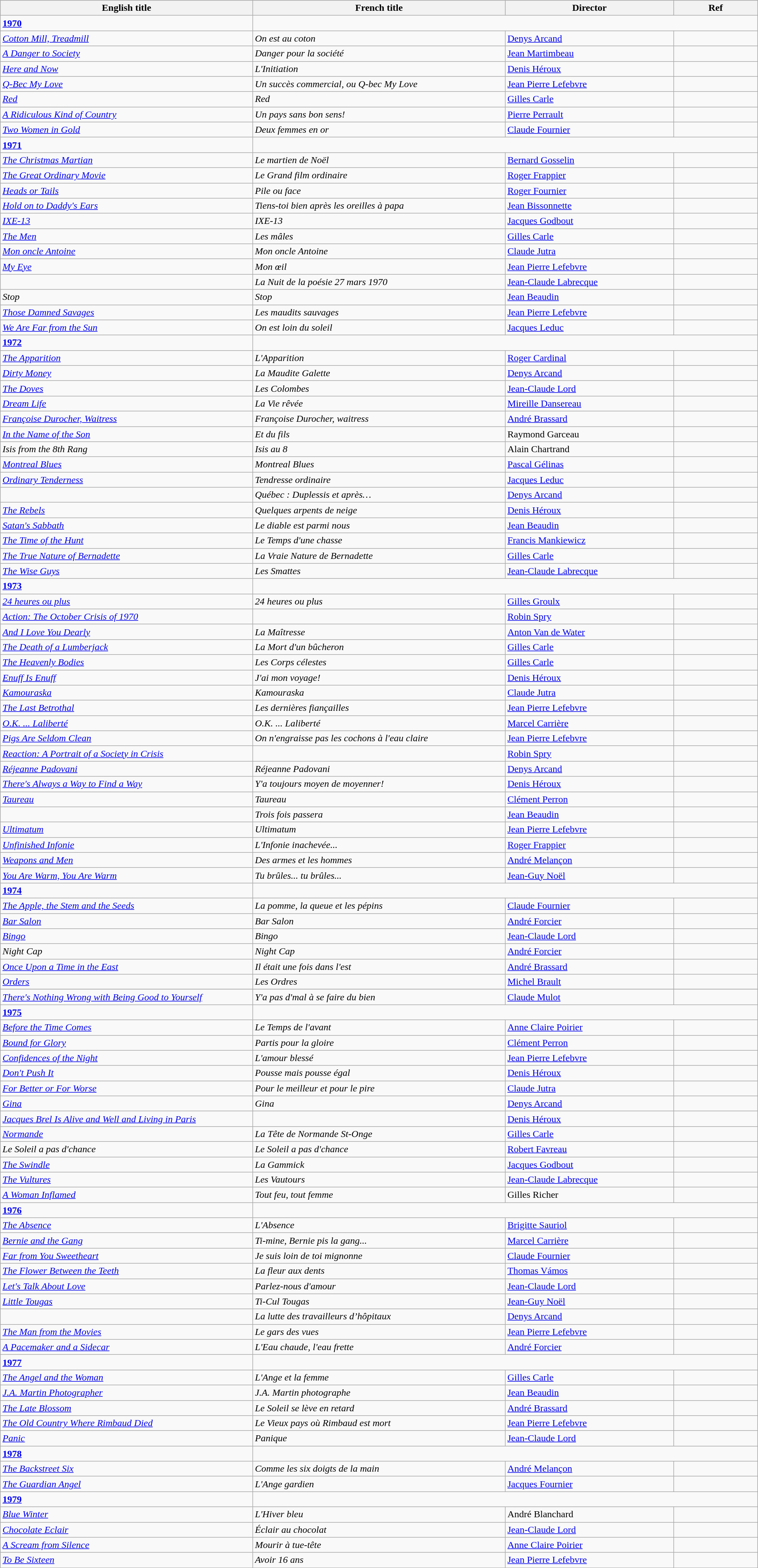<table class="wikitable sortable" style="width:100%;">
<tr style="background:#bebebe;">
<th style="width:30%;">English title</th>
<th style="width:30%;">French title</th>
<th style="width:20%;">Director</th>
<th style="width:10%;">Ref</th>
</tr>
<tr>
<td><strong><a href='#'>1970</a></strong></td>
</tr>
<tr>
<td><em><a href='#'>Cotton Mill, Treadmill</a></em></td>
<td><em>On est au coton</em></td>
<td><a href='#'>Denys Arcand</a></td>
<td></td>
</tr>
<tr>
<td><em><a href='#'>A Danger to Society</a></em></td>
<td><em>Danger pour la société</em></td>
<td><a href='#'>Jean Martimbeau</a></td>
<td></td>
</tr>
<tr>
<td><em><a href='#'>Here and Now</a></em></td>
<td><em>L'Initiation</em></td>
<td><a href='#'>Denis Héroux</a></td>
<td></td>
</tr>
<tr>
<td><em><a href='#'>Q-Bec My Love</a></em></td>
<td><em>Un succès commercial, ou Q-bec My Love</em></td>
<td><a href='#'>Jean Pierre Lefebvre</a></td>
<td></td>
</tr>
<tr>
<td><em><a href='#'>Red</a></em></td>
<td><em>Red</em></td>
<td><a href='#'>Gilles Carle</a></td>
<td></td>
</tr>
<tr>
<td><em><a href='#'>A Ridiculous Kind of Country</a></em></td>
<td><em>Un pays sans bon sens!</em></td>
<td><a href='#'>Pierre Perrault</a></td>
<td></td>
</tr>
<tr>
<td><em><a href='#'>Two Women in Gold</a></em></td>
<td><em>Deux femmes en or</em></td>
<td><a href='#'>Claude Fournier</a></td>
<td></td>
</tr>
<tr>
<td><strong><a href='#'>1971</a></strong></td>
</tr>
<tr>
<td><em><a href='#'>The Christmas Martian</a></em></td>
<td><em>Le martien de Noël</em></td>
<td><a href='#'>Bernard Gosselin</a></td>
<td></td>
</tr>
<tr>
<td><em><a href='#'>The Great Ordinary Movie</a></em></td>
<td><em>Le Grand film ordinaire</em></td>
<td><a href='#'>Roger Frappier</a></td>
<td></td>
</tr>
<tr>
<td><em><a href='#'>Heads or Tails</a></em></td>
<td><em>Pile ou face</em></td>
<td><a href='#'>Roger Fournier</a></td>
<td></td>
</tr>
<tr>
<td><em><a href='#'>Hold on to Daddy's Ears</a></em></td>
<td><em>Tiens-toi bien après les oreilles à papa</em></td>
<td><a href='#'>Jean Bissonnette</a></td>
<td></td>
</tr>
<tr>
<td><em><a href='#'>IXE-13</a></em></td>
<td><em>IXE-13</em></td>
<td><a href='#'>Jacques Godbout</a></td>
<td></td>
</tr>
<tr>
<td><em><a href='#'>The Men</a></em></td>
<td><em>Les mâles</em></td>
<td><a href='#'>Gilles Carle</a></td>
<td></td>
</tr>
<tr>
<td><em><a href='#'>Mon oncle Antoine</a></em></td>
<td><em>Mon oncle Antoine</em></td>
<td><a href='#'>Claude Jutra</a></td>
<td></td>
</tr>
<tr>
<td><em><a href='#'>My Eye</a></em></td>
<td><em>Mon œil</em></td>
<td><a href='#'>Jean Pierre Lefebvre</a></td>
<td></td>
</tr>
<tr>
<td></td>
<td><em>La Nuit de la poésie 27 mars 1970</em></td>
<td><a href='#'>Jean-Claude Labrecque</a></td>
<td></td>
</tr>
<tr>
<td><em>Stop</em></td>
<td><em>Stop</em></td>
<td><a href='#'>Jean Beaudin</a></td>
<td></td>
</tr>
<tr>
<td><em><a href='#'>Those Damned Savages</a></em></td>
<td><em>Les maudits sauvages</em></td>
<td><a href='#'>Jean Pierre Lefebvre</a></td>
<td></td>
</tr>
<tr>
<td><em><a href='#'>We Are Far from the Sun</a></em></td>
<td><em>On est loin du soleil</em></td>
<td><a href='#'>Jacques Leduc</a></td>
<td></td>
</tr>
<tr>
<td><strong><a href='#'>1972</a></strong></td>
</tr>
<tr>
<td><em><a href='#'>The Apparition</a></em></td>
<td><em>L'Apparition</em></td>
<td><a href='#'>Roger Cardinal</a></td>
<td></td>
</tr>
<tr>
<td><em><a href='#'>Dirty Money</a></em></td>
<td><em>La Maudite Galette</em></td>
<td><a href='#'>Denys Arcand</a></td>
<td></td>
</tr>
<tr>
<td><em><a href='#'>The Doves</a></em></td>
<td><em>Les Colombes</em></td>
<td><a href='#'>Jean-Claude Lord</a></td>
<td></td>
</tr>
<tr>
<td><em><a href='#'>Dream Life</a></em></td>
<td><em>La Vie rêvée</em></td>
<td><a href='#'>Mireille Dansereau</a></td>
<td></td>
</tr>
<tr>
<td><em><a href='#'>Françoise Durocher, Waitress</a></em></td>
<td><em>Françoise Durocher, waitress</em></td>
<td><a href='#'>André Brassard</a></td>
<td></td>
</tr>
<tr>
<td><em><a href='#'>In the Name of the Son</a></em></td>
<td><em>Et du fils</em></td>
<td>Raymond Garceau</td>
<td></td>
</tr>
<tr>
<td><em>Isis from the 8th Rang</em></td>
<td><em>Isis au 8</em></td>
<td>Alain Chartrand</td>
<td></td>
</tr>
<tr>
<td><em><a href='#'>Montreal Blues</a></em></td>
<td><em>Montreal Blues</em></td>
<td><a href='#'>Pascal Gélinas</a></td>
<td></td>
</tr>
<tr>
<td><em><a href='#'>Ordinary Tenderness</a></em></td>
<td><em>Tendresse ordinaire</em></td>
<td><a href='#'>Jacques Leduc</a></td>
<td></td>
</tr>
<tr>
<td><em></em></td>
<td><em>Québec : Duplessis et après…</em></td>
<td><a href='#'>Denys Arcand</a></td>
<td></td>
</tr>
<tr>
<td><em><a href='#'>The Rebels</a></em></td>
<td><em>Quelques arpents de neige</em></td>
<td><a href='#'>Denis Héroux</a></td>
<td></td>
</tr>
<tr>
<td><em><a href='#'>Satan's Sabbath</a></em></td>
<td><em>Le diable est parmi nous</em></td>
<td><a href='#'>Jean Beaudin</a></td>
<td></td>
</tr>
<tr>
<td><em><a href='#'>The Time of the Hunt</a></em></td>
<td><em>Le Temps d'une chasse</em></td>
<td><a href='#'>Francis Mankiewicz</a></td>
<td></td>
</tr>
<tr>
<td><em><a href='#'>The True Nature of Bernadette</a></em></td>
<td><em>La Vraie Nature de Bernadette</em></td>
<td><a href='#'>Gilles Carle</a></td>
<td></td>
</tr>
<tr>
<td><em><a href='#'>The Wise Guys</a></em></td>
<td><em>Les Smattes</em></td>
<td><a href='#'>Jean-Claude Labrecque</a></td>
<td></td>
</tr>
<tr>
<td><strong><a href='#'>1973</a></strong></td>
</tr>
<tr>
<td><em><a href='#'>24 heures ou plus</a></em></td>
<td><em>24 heures ou plus</em></td>
<td><a href='#'>Gilles Groulx</a></td>
<td></td>
</tr>
<tr>
<td><em><a href='#'>Action: The October Crisis of 1970</a></em></td>
<td></td>
<td><a href='#'>Robin Spry</a></td>
<td></td>
</tr>
<tr>
<td><em><a href='#'>And I Love You Dearly</a></em></td>
<td><em>La Maîtresse</em></td>
<td><a href='#'>Anton Van de Water</a></td>
<td></td>
</tr>
<tr>
<td><em><a href='#'>The Death of a Lumberjack</a></em></td>
<td><em>La Mort d'un bûcheron</em></td>
<td><a href='#'>Gilles Carle</a></td>
<td></td>
</tr>
<tr>
<td><em><a href='#'>The Heavenly Bodies</a></em></td>
<td><em>Les Corps célestes</em></td>
<td><a href='#'>Gilles Carle</a></td>
<td></td>
</tr>
<tr>
<td><em><a href='#'>Enuff Is Enuff</a></em></td>
<td><em>J'ai mon voyage!</em></td>
<td><a href='#'>Denis Héroux</a></td>
<td></td>
</tr>
<tr>
<td><em><a href='#'>Kamouraska</a></em></td>
<td><em>Kamouraska</em></td>
<td><a href='#'>Claude Jutra</a></td>
<td></td>
</tr>
<tr>
<td><em><a href='#'>The Last Betrothal</a></em></td>
<td><em>Les dernières fiançailles</em></td>
<td><a href='#'>Jean Pierre Lefebvre</a></td>
<td></td>
</tr>
<tr>
<td><em><a href='#'>O.K. ... Laliberté</a></em></td>
<td><em>O.K. ... Laliberté</em></td>
<td><a href='#'>Marcel Carrière</a></td>
<td></td>
</tr>
<tr>
<td><em><a href='#'>Pigs Are Seldom Clean</a></em></td>
<td><em>On n'engraisse pas les cochons à l'eau claire</em></td>
<td><a href='#'>Jean Pierre Lefebvre</a></td>
<td></td>
</tr>
<tr>
<td><em><a href='#'>Reaction: A Portrait of a Society in Crisis</a></em></td>
<td></td>
<td><a href='#'>Robin Spry</a></td>
<td></td>
</tr>
<tr>
<td><em><a href='#'>Réjeanne Padovani</a></em></td>
<td><em>Réjeanne Padovani</em></td>
<td><a href='#'>Denys Arcand</a></td>
<td></td>
</tr>
<tr>
<td><em><a href='#'>There's Always a Way to Find a Way</a></em></td>
<td><em>Y'a toujours moyen de moyenner!</em></td>
<td><a href='#'>Denis Héroux</a></td>
<td></td>
</tr>
<tr>
<td><em><a href='#'>Taureau</a></em></td>
<td><em>Taureau</em></td>
<td><a href='#'>Clément Perron</a></td>
<td></td>
</tr>
<tr>
<td><em></em></td>
<td><em>Trois fois passera</em></td>
<td><a href='#'>Jean Beaudin</a></td>
<td></td>
</tr>
<tr>
<td><em><a href='#'>Ultimatum</a></em></td>
<td><em>Ultimatum</em></td>
<td><a href='#'>Jean Pierre Lefebvre</a></td>
<td></td>
</tr>
<tr>
<td><em><a href='#'>Unfinished Infonie</a></em></td>
<td><em>L'Infonie inachevée...</em></td>
<td><a href='#'>Roger Frappier</a></td>
<td></td>
</tr>
<tr>
<td><em><a href='#'>Weapons and Men</a></em></td>
<td><em>Des armes et les hommes</em></td>
<td><a href='#'>André Melançon</a></td>
<td></td>
</tr>
<tr>
<td><em><a href='#'>You Are Warm, You Are Warm</a></em></td>
<td><em>Tu brûles... tu brûles...</em></td>
<td><a href='#'>Jean-Guy Noël</a></td>
<td></td>
</tr>
<tr>
<td><strong><a href='#'>1974</a></strong></td>
</tr>
<tr>
<td><em><a href='#'>The Apple, the Stem and the Seeds</a></em></td>
<td><em>La pomme, la queue et les pépins</em></td>
<td><a href='#'>Claude Fournier</a></td>
<td></td>
</tr>
<tr>
<td><em><a href='#'>Bar Salon</a></em></td>
<td><em>Bar Salon</em></td>
<td><a href='#'>André Forcier</a></td>
<td></td>
</tr>
<tr>
<td><em><a href='#'>Bingo</a></em></td>
<td><em>Bingo</em></td>
<td><a href='#'>Jean-Claude Lord</a></td>
<td></td>
</tr>
<tr>
<td><em>Night Cap</em></td>
<td><em>Night Cap</em></td>
<td><a href='#'>André Forcier</a></td>
<td></td>
</tr>
<tr>
<td><em><a href='#'>Once Upon a Time in the East</a></em></td>
<td><em>Il était une fois dans l'est</em></td>
<td><a href='#'>André Brassard</a></td>
<td></td>
</tr>
<tr>
<td><em><a href='#'>Orders</a></em></td>
<td><em>Les Ordres</em></td>
<td><a href='#'>Michel Brault</a></td>
<td></td>
</tr>
<tr>
</tr>
<tr>
<td><em><a href='#'>There's Nothing Wrong with Being Good to Yourself</a></em></td>
<td><em>Y'a pas d'mal à se faire du bien</em></td>
<td><a href='#'>Claude Mulot</a></td>
<td></td>
</tr>
<tr>
<td><strong><a href='#'>1975</a></strong></td>
</tr>
<tr>
<td><em><a href='#'>Before the Time Comes</a></em></td>
<td><em>Le Temps de l'avant</em></td>
<td><a href='#'>Anne Claire Poirier</a></td>
<td></td>
</tr>
<tr>
<td><em><a href='#'>Bound for Glory</a></em></td>
<td><em>Partis pour la gloire</em></td>
<td><a href='#'>Clément Perron</a></td>
<td></td>
</tr>
<tr>
<td><em><a href='#'>Confidences of the Night</a></em></td>
<td><em>L'amour blessé</em></td>
<td><a href='#'>Jean Pierre Lefebvre</a></td>
<td></td>
</tr>
<tr>
<td><em><a href='#'>Don't Push It</a></em></td>
<td><em>Pousse mais pousse égal</em></td>
<td><a href='#'>Denis Héroux</a></td>
<td></td>
</tr>
<tr>
<td><em><a href='#'>For Better or For Worse</a></em></td>
<td><em>Pour le meilleur et pour le pire</em></td>
<td><a href='#'>Claude Jutra</a></td>
<td></td>
</tr>
<tr>
<td><em><a href='#'>Gina</a></em></td>
<td><em>Gina</em></td>
<td><a href='#'>Denys Arcand</a></td>
<td></td>
</tr>
<tr>
<td><em><a href='#'>Jacques Brel Is Alive and Well and Living in Paris</a></em></td>
<td></td>
<td><a href='#'>Denis Héroux</a></td>
<td></td>
</tr>
<tr>
<td><em><a href='#'>Normande</a></em></td>
<td><em>La Tête de Normande St-Onge</em></td>
<td><a href='#'>Gilles Carle</a></td>
<td></td>
</tr>
<tr>
<td><em>Le Soleil a pas d'chance</em></td>
<td><em>Le Soleil a pas d'chance</em></td>
<td><a href='#'>Robert Favreau</a></td>
<td></td>
</tr>
<tr>
<td><em><a href='#'>The Swindle</a></em></td>
<td><em>La Gammick</em></td>
<td><a href='#'>Jacques Godbout</a></td>
<td></td>
</tr>
<tr>
<td><em><a href='#'>The Vultures</a></em></td>
<td><em>Les Vautours</em></td>
<td><a href='#'>Jean-Claude Labrecque</a></td>
<td></td>
</tr>
<tr>
<td><em><a href='#'>A Woman Inflamed</a></em></td>
<td><em>Tout feu, tout femme</em></td>
<td>Gilles Richer</td>
<td></td>
</tr>
<tr>
<td><strong><a href='#'>1976</a></strong></td>
</tr>
<tr>
<td><em><a href='#'>The Absence</a></em></td>
<td><em>L'Absence</em></td>
<td><a href='#'>Brigitte Sauriol</a></td>
<td></td>
</tr>
<tr>
<td><em><a href='#'>Bernie and the Gang</a></em></td>
<td><em>Ti-mine, Bernie pis la gang...</em></td>
<td><a href='#'>Marcel Carrière</a></td>
<td></td>
</tr>
<tr>
<td><em><a href='#'>Far from You Sweetheart</a></em></td>
<td><em>Je suis loin de toi mignonne</em></td>
<td><a href='#'>Claude Fournier</a></td>
<td></td>
</tr>
<tr>
<td><em><a href='#'>The Flower Between the Teeth</a></em></td>
<td><em>La fleur aux dents</em></td>
<td><a href='#'>Thomas Vámos</a></td>
<td></td>
</tr>
<tr>
<td><em><a href='#'>Let's Talk About Love</a></em></td>
<td><em>Parlez-nous d'amour</em></td>
<td><a href='#'>Jean-Claude Lord</a></td>
<td></td>
</tr>
<tr>
<td><em><a href='#'>Little Tougas</a></em></td>
<td><em>Ti-Cul Tougas</em></td>
<td><a href='#'>Jean-Guy Noël</a></td>
<td></td>
</tr>
<tr>
<td></td>
<td><em>La lutte des travailleurs d’hôpitaux</em></td>
<td><a href='#'>Denys Arcand</a></td>
<td></td>
</tr>
<tr>
<td><em><a href='#'>The Man from the Movies</a></em></td>
<td><em>Le gars des vues</em></td>
<td><a href='#'>Jean Pierre Lefebvre</a></td>
<td></td>
</tr>
<tr>
<td><em><a href='#'>A Pacemaker and a Sidecar</a></em></td>
<td><em>L'Eau chaude, l'eau frette</em></td>
<td><a href='#'>André Forcier</a></td>
<td></td>
</tr>
<tr>
<td><strong><a href='#'>1977</a></strong></td>
</tr>
<tr>
<td><em><a href='#'>The Angel and the Woman</a></em></td>
<td><em>L'Ange et la femme</em></td>
<td><a href='#'>Gilles Carle</a></td>
<td></td>
</tr>
<tr>
<td><em><a href='#'>J.A. Martin Photographer</a></em></td>
<td><em>J.A. Martin photographe</em></td>
<td><a href='#'>Jean Beaudin</a></td>
<td></td>
</tr>
<tr>
<td><em><a href='#'>The Late Blossom</a></em></td>
<td><em>Le Soleil se lève en retard</em></td>
<td><a href='#'>André Brassard</a></td>
<td></td>
</tr>
<tr>
<td><em><a href='#'>The Old Country Where Rimbaud Died</a></em></td>
<td><em>Le Vieux pays où Rimbaud est mort</em></td>
<td><a href='#'>Jean Pierre Lefebvre</a></td>
</tr>
<tr>
<td><em><a href='#'>Panic</a></em></td>
<td><em>Panique</em></td>
<td><a href='#'>Jean-Claude Lord</a></td>
<td></td>
</tr>
<tr>
<td><strong><a href='#'>1978</a></strong></td>
</tr>
<tr>
<td><em><a href='#'>The Backstreet Six</a></em></td>
<td><em>Comme les six doigts de la main</em></td>
<td><a href='#'>André Melançon</a></td>
<td></td>
</tr>
<tr>
<td><em><a href='#'>The Guardian Angel</a></em></td>
<td><em>L'Ange gardien</em></td>
<td><a href='#'>Jacques Fournier</a></td>
<td></td>
</tr>
<tr>
<td><strong><a href='#'>1979</a></strong></td>
</tr>
<tr>
<td><em><a href='#'>Blue Winter</a></em></td>
<td><em>L'Hiver bleu</em></td>
<td>André Blanchard</td>
<td></td>
</tr>
<tr>
<td><em><a href='#'>Chocolate Eclair</a></em></td>
<td><em>Éclair au chocolat</em></td>
<td><a href='#'>Jean-Claude Lord</a></td>
<td></td>
</tr>
<tr>
<td><em><a href='#'>A Scream from Silence</a></em></td>
<td><em>Mourir à tue-tête</em></td>
<td><a href='#'>Anne Claire Poirier</a></td>
<td></td>
</tr>
<tr>
<td><em><a href='#'>To Be Sixteen</a></em></td>
<td><em>Avoir 16 ans</em></td>
<td><a href='#'>Jean Pierre Lefebvre</a></td>
<td></td>
</tr>
</table>
